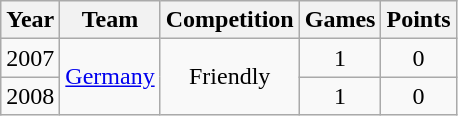<table class="wikitable">
<tr>
<th>Year</th>
<th>Team</th>
<th>Competition</th>
<th>Games</th>
<th>Points</th>
</tr>
<tr align="center">
<td>2007</td>
<td rowspan=2><a href='#'>Germany</a></td>
<td rowspan=2>Friendly</td>
<td>1</td>
<td>0</td>
</tr>
<tr align="center">
<td>2008</td>
<td>1</td>
<td>0</td>
</tr>
</table>
